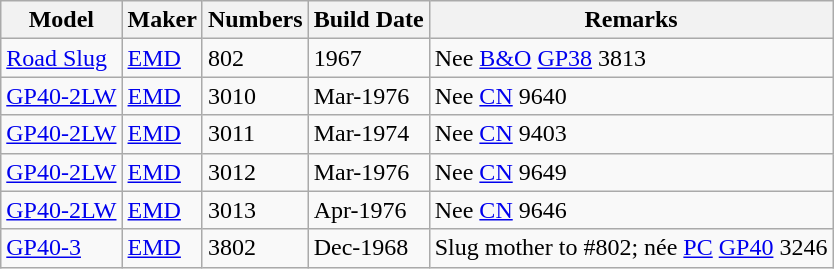<table class="wikitable sortable">
<tr>
<th>Model</th>
<th>Maker</th>
<th>Numbers</th>
<th>Build Date</th>
<th>Remarks</th>
</tr>
<tr>
<td><a href='#'>Road Slug</a></td>
<td><a href='#'>EMD</a></td>
<td>802</td>
<td>1967</td>
<td>Nee <a href='#'>B&O</a> <a href='#'>GP38</a> 3813</td>
</tr>
<tr>
<td><a href='#'>GP40-2LW</a></td>
<td><a href='#'>EMD</a></td>
<td>3010</td>
<td>Mar-1976</td>
<td>Nee <a href='#'>CN</a> 9640</td>
</tr>
<tr>
<td><a href='#'>GP40-2LW</a></td>
<td><a href='#'>EMD</a></td>
<td>3011</td>
<td>Mar-1974</td>
<td>Nee <a href='#'>CN</a> 9403</td>
</tr>
<tr>
<td><a href='#'>GP40-2LW</a></td>
<td><a href='#'>EMD</a></td>
<td>3012</td>
<td>Mar-1976</td>
<td>Nee <a href='#'>CN</a> 9649</td>
</tr>
<tr>
<td><a href='#'>GP40-2LW</a></td>
<td><a href='#'>EMD</a></td>
<td>3013</td>
<td>Apr-1976</td>
<td>Nee <a href='#'>CN</a> 9646</td>
</tr>
<tr>
<td><a href='#'>GP40-3</a></td>
<td><a href='#'>EMD</a></td>
<td>3802</td>
<td>Dec-1968</td>
<td>Slug mother to #802; née <a href='#'>PC</a> <a href='#'>GP40</a> 3246</td>
</tr>
</table>
